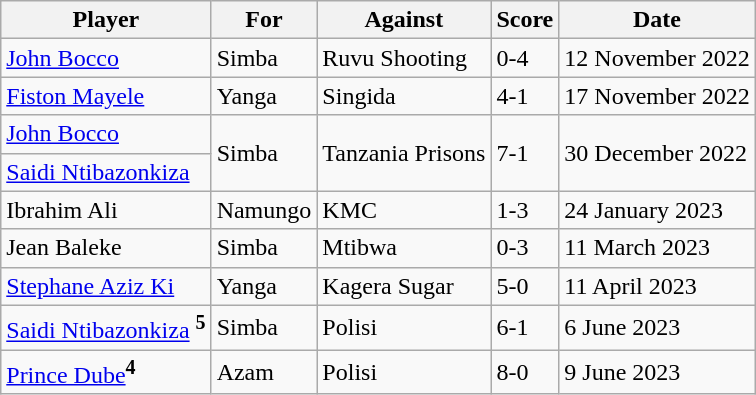<table class="wikitable">
<tr>
<th>Player</th>
<th>For</th>
<th>Against</th>
<th>Score</th>
<th>Date</th>
</tr>
<tr>
<td> <a href='#'>John Bocco</a></td>
<td>Simba</td>
<td>Ruvu Shooting</td>
<td>0-4</td>
<td>12 November 2022</td>
</tr>
<tr>
<td> <a href='#'>Fiston Mayele</a></td>
<td>Yanga</td>
<td>Singida</td>
<td>4-1</td>
<td>17 November 2022</td>
</tr>
<tr>
<td> <a href='#'>John Bocco</a></td>
<td rowspan=2>Simba</td>
<td rowspan=2>Tanzania Prisons</td>
<td rowspan=2>7-1</td>
<td rowspan=2>30 December 2022</td>
</tr>
<tr>
<td> <a href='#'>Saidi Ntibazonkiza</a></td>
</tr>
<tr>
<td> Ibrahim Ali</td>
<td>Namungo</td>
<td>KMC</td>
<td>1-3</td>
<td>24 January 2023</td>
</tr>
<tr>
<td> Jean Baleke</td>
<td>Simba</td>
<td>Mtibwa</td>
<td>0-3</td>
<td>11 March 2023</td>
</tr>
<tr>
<td> <a href='#'>Stephane Aziz Ki</a></td>
<td>Yanga</td>
<td>Kagera Sugar</td>
<td>5-0</td>
<td>11 April 2023</td>
</tr>
<tr>
<td> <a href='#'>Saidi Ntibazonkiza</a> <sup><strong>5</strong></sup></td>
<td>Simba</td>
<td>Polisi</td>
<td>6-1</td>
<td>6 June 2023</td>
</tr>
<tr>
<td> <a href='#'>Prince Dube</a><sup><strong>4</strong></sup></td>
<td>Azam</td>
<td>Polisi</td>
<td>8-0</td>
<td>9 June 2023</td>
</tr>
</table>
